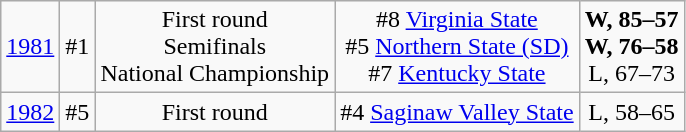<table class="wikitable">
<tr align="center">
<td><a href='#'>1981</a></td>
<td>#1</td>
<td>First round<br>Semifinals<br>National Championship</td>
<td>#8 <a href='#'>Virginia State</a><br>#5 <a href='#'>Northern State (SD)</a><br>#7 <a href='#'>Kentucky State</a></td>
<td><strong>W, 85–57</strong><br><strong>W, 76–58</strong><br>L, 67–73</td>
</tr>
<tr align="center">
<td><a href='#'>1982</a></td>
<td>#5</td>
<td>First round</td>
<td>#4 <a href='#'>Saginaw Valley State</a></td>
<td>L, 58–65</td>
</tr>
</table>
